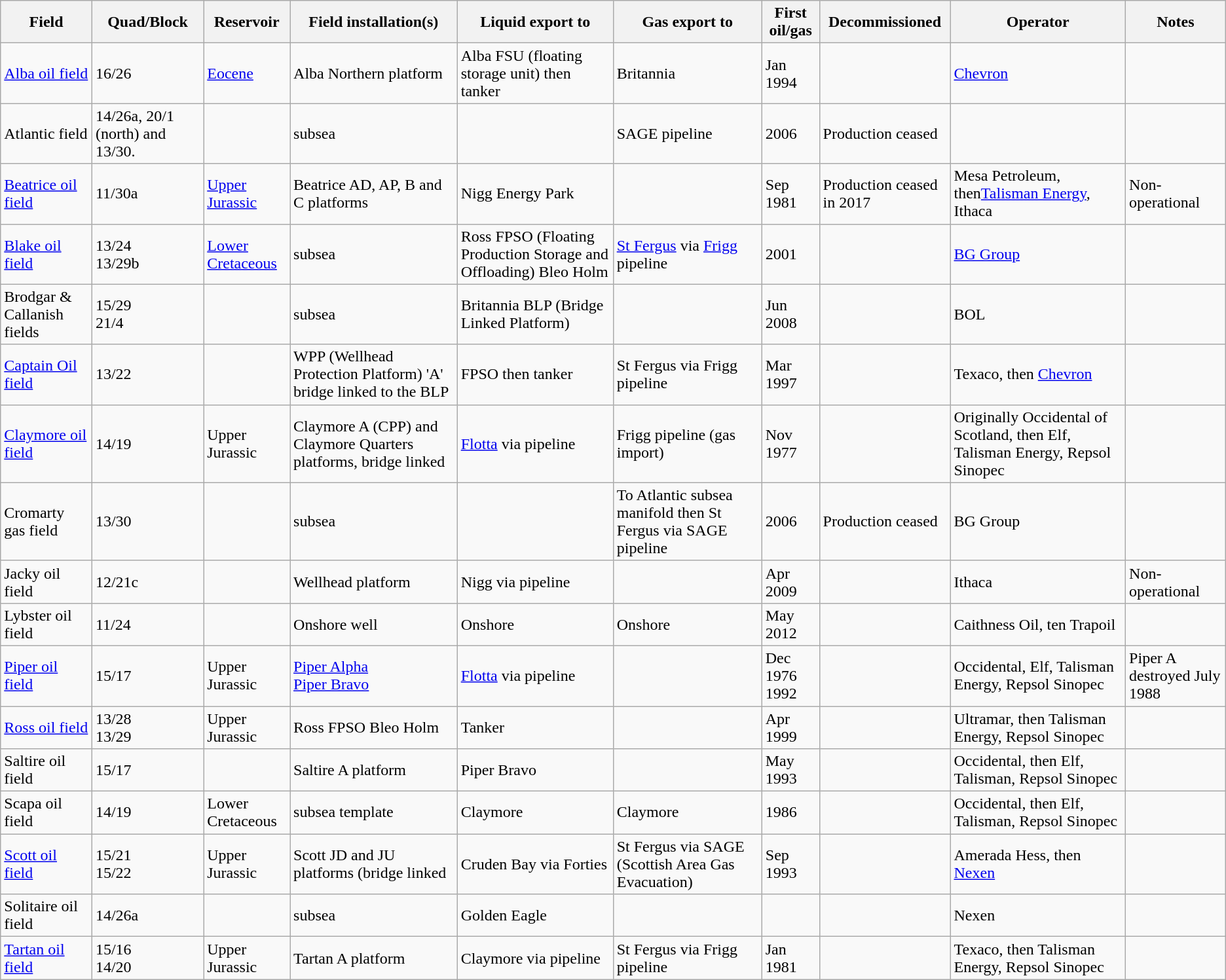<table class="wikitable">
<tr>
<th>Field</th>
<th>Quad/Block</th>
<th>Reservoir</th>
<th>Field installation(s)</th>
<th>Liquid export to</th>
<th>Gas export to</th>
<th>First oil/gas</th>
<th>Decommissioned</th>
<th>Operator</th>
<th>Notes</th>
</tr>
<tr>
<td><a href='#'>Alba oil field</a></td>
<td>16/26</td>
<td><a href='#'>Eocene</a></td>
<td>Alba Northern platform</td>
<td>Alba FSU (floating storage unit) then tanker</td>
<td>Britannia</td>
<td>Jan 1994</td>
<td></td>
<td><a href='#'>Chevron</a></td>
<td></td>
</tr>
<tr>
<td>Atlantic field</td>
<td>14/26a, 20/1 (north) and 13/30.</td>
<td></td>
<td>subsea</td>
<td></td>
<td>SAGE pipeline</td>
<td>2006</td>
<td>Production ceased</td>
<td></td>
<td></td>
</tr>
<tr>
<td><a href='#'>Beatrice oil field</a></td>
<td>11/30a</td>
<td><a href='#'>Upper Jurassic</a></td>
<td>Beatrice AD, AP, B and C platforms</td>
<td>Nigg Energy Park</td>
<td></td>
<td>Sep 1981</td>
<td>Production ceased in 2017</td>
<td>Mesa Petroleum, then<a href='#'>Talisman Energy</a>, Ithaca</td>
<td>Non-operational</td>
</tr>
<tr>
<td><a href='#'>Blake oil field</a></td>
<td>13/24<br>13/29b</td>
<td><a href='#'>Lower Cretaceous</a></td>
<td>subsea</td>
<td>Ross FPSO (Floating Production Storage and Offloading) Bleo Holm</td>
<td><a href='#'>St Fergus</a> via <a href='#'>Frigg</a> pipeline</td>
<td>2001</td>
<td></td>
<td><a href='#'>BG Group</a></td>
<td></td>
</tr>
<tr>
<td>Brodgar & Callanish fields</td>
<td>15/29<br>21/4</td>
<td></td>
<td>subsea</td>
<td>Britannia BLP (Bridge Linked Platform)</td>
<td></td>
<td>Jun 2008</td>
<td></td>
<td>BOL</td>
<td></td>
</tr>
<tr>
<td><a href='#'>Captain Oil field</a></td>
<td>13/22</td>
<td></td>
<td>WPP (Wellhead Protection Platform) 'A' bridge linked to the BLP</td>
<td>FPSO then tanker</td>
<td>St Fergus via Frigg pipeline</td>
<td>Mar 1997</td>
<td></td>
<td>Texaco, then <a href='#'>Chevron</a></td>
<td></td>
</tr>
<tr>
<td><a href='#'>Claymore oil field</a></td>
<td>14/19</td>
<td>Upper Jurassic</td>
<td>Claymore A (CPP) and Claymore Quarters platforms, bridge linked</td>
<td><a href='#'>Flotta</a> via pipeline</td>
<td>Frigg pipeline (gas import)</td>
<td>Nov 1977</td>
<td></td>
<td>Originally Occidental of Scotland, then Elf, Talisman Energy, Repsol Sinopec</td>
<td></td>
</tr>
<tr>
<td>Cromarty gas field</td>
<td>13/30</td>
<td></td>
<td>subsea</td>
<td></td>
<td>To Atlantic subsea manifold then St Fergus via SAGE pipeline</td>
<td>2006</td>
<td>Production ceased</td>
<td>BG Group</td>
<td></td>
</tr>
<tr>
<td>Jacky oil field</td>
<td>12/21c</td>
<td></td>
<td>Wellhead platform</td>
<td>Nigg via pipeline</td>
<td></td>
<td>Apr 2009</td>
<td></td>
<td>Ithaca</td>
<td>Non-operational</td>
</tr>
<tr>
<td>Lybster oil field</td>
<td>11/24</td>
<td></td>
<td>Onshore well</td>
<td>Onshore</td>
<td>Onshore</td>
<td>May 2012</td>
<td></td>
<td>Caithness Oil, ten Trapoil</td>
<td></td>
</tr>
<tr>
<td><a href='#'>Piper oil field</a></td>
<td>15/17</td>
<td>Upper Jurassic</td>
<td><a href='#'>Piper Alpha</a><br><a href='#'>Piper Bravo</a></td>
<td><a href='#'>Flotta</a> via pipeline</td>
<td></td>
<td>Dec 1976<br>1992</td>
<td></td>
<td>Occidental, Elf, Talisman Energy, Repsol Sinopec</td>
<td>Piper A destroyed July 1988</td>
</tr>
<tr>
<td><a href='#'>Ross oil field</a></td>
<td>13/28<br>13/29</td>
<td>Upper Jurassic</td>
<td>Ross FPSO Bleo Holm</td>
<td>Tanker</td>
<td></td>
<td>Apr 1999</td>
<td></td>
<td>Ultramar, then Talisman Energy, Repsol Sinopec</td>
<td></td>
</tr>
<tr>
<td>Saltire oil field</td>
<td>15/17</td>
<td></td>
<td>Saltire A platform</td>
<td>Piper Bravo</td>
<td></td>
<td>May 1993</td>
<td></td>
<td>Occidental, then Elf, Talisman, Repsol Sinopec</td>
<td></td>
</tr>
<tr>
<td>Scapa oil field</td>
<td>14/19</td>
<td>Lower Cretaceous</td>
<td>subsea template</td>
<td>Claymore</td>
<td>Claymore</td>
<td>1986</td>
<td></td>
<td>Occidental, then Elf, Talisman, Repsol Sinopec</td>
<td></td>
</tr>
<tr>
<td><a href='#'>Scott oil field</a></td>
<td>15/21<br>15/22</td>
<td>Upper Jurassic</td>
<td>Scott JD and JU platforms (bridge linked</td>
<td>Cruden Bay via Forties</td>
<td>St Fergus via SAGE (Scottish Area Gas Evacuation)</td>
<td>Sep 1993</td>
<td></td>
<td>Amerada Hess, then <a href='#'>Nexen</a></td>
<td></td>
</tr>
<tr>
<td>Solitaire oil field</td>
<td>14/26a</td>
<td></td>
<td>subsea</td>
<td>Golden Eagle</td>
<td></td>
<td></td>
<td></td>
<td>Nexen</td>
<td></td>
</tr>
<tr>
<td><a href='#'>Tartan oil field</a></td>
<td>15/16<br>14/20</td>
<td>Upper Jurassic</td>
<td>Tartan A platform</td>
<td>Claymore via pipeline</td>
<td>St Fergus via Frigg pipeline</td>
<td>Jan 1981</td>
<td></td>
<td>Texaco, then Talisman Energy, Repsol Sinopec</td>
<td></td>
</tr>
</table>
